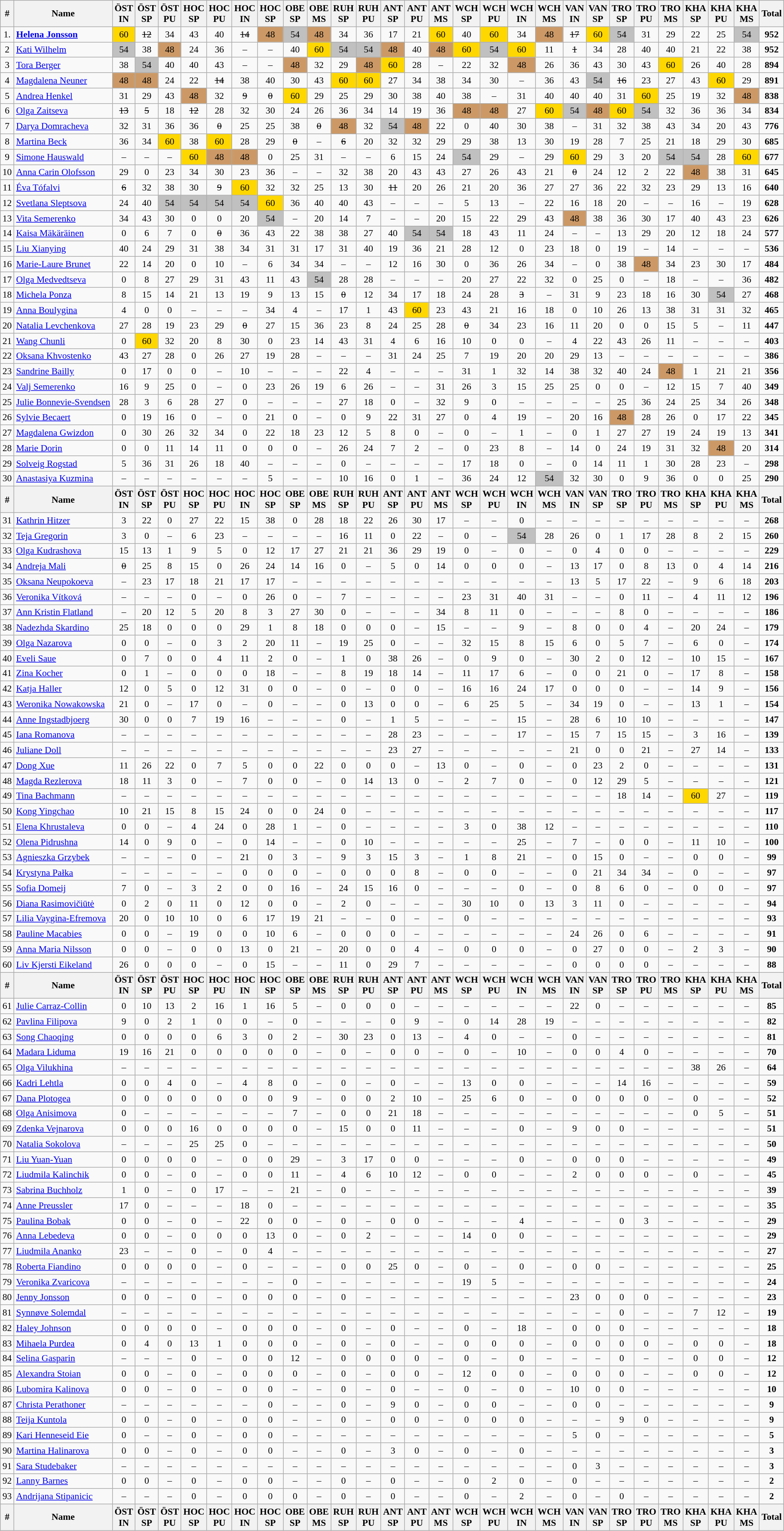<table class="wikitable"  style="text-align:center; font-size: 90%;">
<tr>
<th>#</th>
<th>Name</th>
<th>ÖST <br>IN</th>
<th>ÖST <br>SP</th>
<th>ÖST <br>PU</th>
<th>HOC <br>SP</th>
<th>HOC <br>PU</th>
<th>HOC <br>IN</th>
<th>HOC <br>SP</th>
<th>OBE <br>SP</th>
<th>OBE <br>MS</th>
<th>RUH<br>SP</th>
<th>RUH<br>PU</th>
<th>ANT<br>SP</th>
<th>ANT<br>PU</th>
<th>ANT<br>MS</th>
<th>WCH <br>SP</th>
<th>WCH <br>PU</th>
<th>WCH <br>IN</th>
<th>WCH <br>MS</th>
<th>VAN <br>IN</th>
<th>VAN <br>SP</th>
<th>TRO<br> SP</th>
<th>TRO<br> PU</th>
<th>TRO<br> MS</th>
<th>KHA<br>SP</th>
<th>KHA<br>PU</th>
<th>KHA<br>MS</th>
<th>Total</th>
</tr>
<tr>
<td>1.</td>
<td align="left"> <strong><a href='#'>Helena Jonsson</a></strong></td>
<td bgcolor="gold">60</td>
<td><s>12</s></td>
<td>34</td>
<td>43</td>
<td>40</td>
<td><s>14</s></td>
<td bgcolor=CC9966>48</td>
<td bgcolor="silver">54</td>
<td bgcolor=CC9966>48</td>
<td>34</td>
<td>36</td>
<td>17</td>
<td>21</td>
<td bgcolor="gold">60</td>
<td>40</td>
<td bgcolor="gold">60</td>
<td>34</td>
<td bgcolor=CC9966>48</td>
<td><s>17</s></td>
<td bgcolor="gold">60</td>
<td bgcolor="silver">54</td>
<td>31</td>
<td>29</td>
<td>22</td>
<td>25</td>
<td bgcolor="silver">54</td>
<td><strong>952</strong></td>
</tr>
<tr>
<td>2</td>
<td align="left"> <a href='#'>Kati Wilhelm</a></td>
<td bgcolor="silver">54</td>
<td>38</td>
<td bgcolor=CC9966>48</td>
<td>24</td>
<td>36</td>
<td>–</td>
<td>–</td>
<td>40</td>
<td bgcolor="gold">60</td>
<td bgcolor="silver">54</td>
<td bgcolor="silver">54</td>
<td bgcolor=CC9966>48</td>
<td>40</td>
<td bgcolor=CC9966>48</td>
<td bgcolor="gold">60</td>
<td bgcolor="silver">54</td>
<td bgcolor="gold">60</td>
<td>11</td>
<td><s>1</s></td>
<td>34</td>
<td>28</td>
<td>40</td>
<td>40</td>
<td>21</td>
<td>22</td>
<td>38</td>
<td><strong>952</strong></td>
</tr>
<tr>
<td>3</td>
<td align="left"> <a href='#'>Tora Berger</a></td>
<td>38</td>
<td bgcolor="silver">54</td>
<td>40</td>
<td>40</td>
<td>43</td>
<td>–</td>
<td>–</td>
<td bgcolor=CC9966>48</td>
<td>32</td>
<td>29</td>
<td bgcolor=CC9966>48</td>
<td bgcolor="gold">60</td>
<td>28</td>
<td>–</td>
<td>22</td>
<td>32</td>
<td bgcolor=CC9966>48</td>
<td>26</td>
<td>36</td>
<td>43</td>
<td>30</td>
<td>43</td>
<td bgcolor="gold">60</td>
<td>26</td>
<td>40</td>
<td>28</td>
<td><strong>894</strong></td>
</tr>
<tr>
<td>4</td>
<td align="left"> <a href='#'>Magdalena Neuner</a></td>
<td bgcolor=CC9966>48</td>
<td bgcolor=CC9966>48</td>
<td>24</td>
<td>22</td>
<td><s>14</s></td>
<td>38</td>
<td>40</td>
<td>30</td>
<td>43</td>
<td bgcolor="gold">60</td>
<td bgcolor="gold">60</td>
<td>27</td>
<td>34</td>
<td>38</td>
<td>34</td>
<td>30</td>
<td>–</td>
<td>36</td>
<td>43</td>
<td bgcolor="silver">54</td>
<td><s>16</s></td>
<td>23</td>
<td>27</td>
<td>43</td>
<td bgcolor="gold">60</td>
<td>29</td>
<td><strong>891</strong></td>
</tr>
<tr>
<td>5</td>
<td align="left"> <a href='#'>Andrea Henkel</a></td>
<td>31</td>
<td>29</td>
<td>43</td>
<td bgcolor=CC9966>48</td>
<td>32</td>
<td><s>9</s></td>
<td><s>0</s></td>
<td bgcolor="gold">60</td>
<td>29</td>
<td>25</td>
<td>29</td>
<td>30</td>
<td>38</td>
<td>40</td>
<td>38</td>
<td>–</td>
<td>31</td>
<td>40</td>
<td>40</td>
<td>40</td>
<td>31</td>
<td bgcolor="gold">60</td>
<td>25</td>
<td>19</td>
<td>32</td>
<td bgcolor=CC9966>48</td>
<td><strong>838</strong></td>
</tr>
<tr>
<td>6</td>
<td align="left"> <a href='#'>Olga Zaitseva</a></td>
<td><s>13</s></td>
<td><s>5</s></td>
<td>18</td>
<td><s>12</s></td>
<td>28</td>
<td>32</td>
<td>30</td>
<td>24</td>
<td>26</td>
<td>36</td>
<td>34</td>
<td>14</td>
<td>19</td>
<td>36</td>
<td bgcolor=CC9966>48</td>
<td bgcolor=CC9966>48</td>
<td>27</td>
<td bgcolor="gold">60</td>
<td bgcolor="silver">54</td>
<td bgcolor=CC9966>48</td>
<td bgcolor="gold">60</td>
<td bgcolor="silver">54</td>
<td>32</td>
<td>36</td>
<td>36</td>
<td>34</td>
<td><strong>834</strong></td>
</tr>
<tr>
<td>7</td>
<td align="left"> <a href='#'>Darya Domracheva</a></td>
<td>32</td>
<td>31</td>
<td>36</td>
<td>36</td>
<td><s>0</s></td>
<td>25</td>
<td>25</td>
<td>38</td>
<td><s>0</s></td>
<td bgcolor=CC9966>48</td>
<td>32</td>
<td bgcolor="silver">54</td>
<td bgcolor=CC9966>48</td>
<td>22</td>
<td>0</td>
<td>40</td>
<td>30</td>
<td>38</td>
<td>–</td>
<td>31</td>
<td>32</td>
<td>38</td>
<td>43</td>
<td>34</td>
<td>20</td>
<td>43</td>
<td><strong>776</strong></td>
</tr>
<tr>
<td>8</td>
<td align="left"> <a href='#'>Martina Beck</a></td>
<td>36</td>
<td>34</td>
<td bgcolor="gold">60</td>
<td>38</td>
<td bgcolor="gold">60</td>
<td>28</td>
<td>29</td>
<td><s>0</s></td>
<td>–</td>
<td><s>6</s></td>
<td>20</td>
<td>32</td>
<td>32</td>
<td>29</td>
<td>29</td>
<td>38</td>
<td>13</td>
<td>30</td>
<td>19</td>
<td>28</td>
<td>7</td>
<td>25</td>
<td>21</td>
<td>18</td>
<td>29</td>
<td>30</td>
<td><strong>685</strong></td>
</tr>
<tr>
<td>9</td>
<td align="left"> <a href='#'>Simone Hauswald</a></td>
<td>–</td>
<td>–</td>
<td>–</td>
<td bgcolor="gold">60</td>
<td bgcolor=CC9966>48</td>
<td bgcolor=CC9966>48</td>
<td>0</td>
<td>25</td>
<td>31</td>
<td>–</td>
<td>–</td>
<td>6</td>
<td>15</td>
<td>24</td>
<td bgcolor="silver">54</td>
<td>29</td>
<td>–</td>
<td>29</td>
<td bgcolor="gold">60</td>
<td>29</td>
<td>3</td>
<td>20</td>
<td bgcolor="silver">54</td>
<td bgcolor="silver">54</td>
<td>28</td>
<td bgcolor="gold">60</td>
<td><strong>677</strong></td>
</tr>
<tr>
<td>10</td>
<td align="left"> <a href='#'>Anna Carin Olofsson</a></td>
<td>29</td>
<td>0</td>
<td>23</td>
<td>34</td>
<td>30</td>
<td>23</td>
<td>36</td>
<td>–</td>
<td>–</td>
<td>32</td>
<td>38</td>
<td>20</td>
<td>43</td>
<td>43</td>
<td>27</td>
<td>26</td>
<td>43</td>
<td>21</td>
<td><s>0</s></td>
<td>24</td>
<td>12</td>
<td>2</td>
<td>22</td>
<td bgcolor=CC9966>48</td>
<td>38</td>
<td>31</td>
<td><strong>645</strong></td>
</tr>
<tr>
<td>11</td>
<td align="left"> <a href='#'>Éva Tófalvi</a></td>
<td><s>6</s></td>
<td>32</td>
<td>38</td>
<td>30</td>
<td><s>9</s></td>
<td bgcolor="gold">60</td>
<td>32</td>
<td>32</td>
<td>25</td>
<td>13</td>
<td>30</td>
<td><s>11</s></td>
<td>20</td>
<td>26</td>
<td>21</td>
<td>20</td>
<td>36</td>
<td>27</td>
<td>27</td>
<td>36</td>
<td>22</td>
<td>32</td>
<td>23</td>
<td>29</td>
<td>13</td>
<td>16</td>
<td><strong>640</strong></td>
</tr>
<tr>
<td>12</td>
<td align="left"> <a href='#'>Svetlana Sleptsova</a></td>
<td>24</td>
<td>40</td>
<td bgcolor="silver">54</td>
<td bgcolor="silver">54</td>
<td bgcolor="silver">54</td>
<td bgcolor="silver">54</td>
<td bgcolor="gold">60</td>
<td>36</td>
<td>40</td>
<td>40</td>
<td>43</td>
<td>–</td>
<td>–</td>
<td>–</td>
<td>5</td>
<td>13</td>
<td>–</td>
<td>22</td>
<td>16</td>
<td>18</td>
<td>20</td>
<td>–</td>
<td>–</td>
<td>16</td>
<td>–</td>
<td>19</td>
<td><strong>628</strong></td>
</tr>
<tr>
<td>13</td>
<td align="left"> <a href='#'>Vita Semerenko</a></td>
<td>34</td>
<td>43</td>
<td>30</td>
<td>0</td>
<td>0</td>
<td>20</td>
<td bgcolor="silver">54</td>
<td>–</td>
<td>20</td>
<td>14</td>
<td>7</td>
<td>–</td>
<td>–</td>
<td>20</td>
<td>15</td>
<td>22</td>
<td>29</td>
<td>43</td>
<td bgcolor=CC9966>48</td>
<td>38</td>
<td>36</td>
<td>30</td>
<td>17</td>
<td>40</td>
<td>43</td>
<td>23</td>
<td><strong>626</strong></td>
</tr>
<tr>
<td>14</td>
<td align="left"> <a href='#'>Kaisa Mäkäräinen</a></td>
<td>0</td>
<td>6</td>
<td>7</td>
<td>0</td>
<td><s>0</s></td>
<td>36</td>
<td>43</td>
<td>22</td>
<td>38</td>
<td>38</td>
<td>27</td>
<td>40</td>
<td bgcolor="silver">54</td>
<td bgcolor="silver">54</td>
<td>18</td>
<td>43</td>
<td>11</td>
<td>24</td>
<td>–</td>
<td>–</td>
<td>13</td>
<td>29</td>
<td>20</td>
<td>12</td>
<td>18</td>
<td>24</td>
<td><strong>577</strong></td>
</tr>
<tr>
<td>15</td>
<td align="left"> <a href='#'>Liu Xianying</a></td>
<td>40</td>
<td>24</td>
<td>29</td>
<td>31</td>
<td>38</td>
<td>34</td>
<td>31</td>
<td>31</td>
<td>17</td>
<td>31</td>
<td>40</td>
<td>19</td>
<td>36</td>
<td>21</td>
<td>28</td>
<td>12</td>
<td>0</td>
<td>23</td>
<td>18</td>
<td>0</td>
<td>19</td>
<td>–</td>
<td>14</td>
<td>–</td>
<td>–</td>
<td>–</td>
<td><strong>536</strong></td>
</tr>
<tr>
<td>16</td>
<td align="left"> <a href='#'>Marie-Laure Brunet</a></td>
<td>22</td>
<td>14</td>
<td>20</td>
<td>0</td>
<td>10</td>
<td>–</td>
<td>6</td>
<td>34</td>
<td>34</td>
<td>–</td>
<td>–</td>
<td>12</td>
<td>16</td>
<td>30</td>
<td>0</td>
<td>36</td>
<td>26</td>
<td>34</td>
<td>–</td>
<td>0</td>
<td>38</td>
<td bgcolor=CC9966>48</td>
<td>34</td>
<td>23</td>
<td>30</td>
<td>17</td>
<td><strong>484</strong></td>
</tr>
<tr>
<td>17</td>
<td align="left"> <a href='#'>Olga Medvedtseva</a></td>
<td>0</td>
<td>8</td>
<td>27</td>
<td>29</td>
<td>31</td>
<td>43</td>
<td>11</td>
<td>43</td>
<td bgcolor="silver">54</td>
<td>28</td>
<td>28</td>
<td>–</td>
<td>–</td>
<td>–</td>
<td>20</td>
<td>27</td>
<td>22</td>
<td>32</td>
<td>0</td>
<td>25</td>
<td>0</td>
<td>–</td>
<td>18</td>
<td>–</td>
<td>–</td>
<td>36</td>
<td><strong>482</strong></td>
</tr>
<tr>
<td>18</td>
<td align="left"> <a href='#'>Michela Ponza</a></td>
<td>8</td>
<td>15</td>
<td>14</td>
<td>21</td>
<td>13</td>
<td>19</td>
<td>9</td>
<td>13</td>
<td>15</td>
<td><s>0</s></td>
<td>12</td>
<td>34</td>
<td>17</td>
<td>18</td>
<td>24</td>
<td>28</td>
<td><s>3</s></td>
<td>–</td>
<td>31</td>
<td>9</td>
<td>23</td>
<td>18</td>
<td>16</td>
<td>30</td>
<td bgcolor="silver">54</td>
<td>27</td>
<td><strong>468</strong></td>
</tr>
<tr>
<td>19</td>
<td align="left"> <a href='#'>Anna Boulygina</a></td>
<td>4</td>
<td>0</td>
<td>0</td>
<td>–</td>
<td>–</td>
<td>–</td>
<td>34</td>
<td>4</td>
<td>–</td>
<td>17</td>
<td>1</td>
<td>43</td>
<td bgcolor="gold">60</td>
<td>23</td>
<td>43</td>
<td>21</td>
<td>16</td>
<td>18</td>
<td>0</td>
<td>10</td>
<td>26</td>
<td>13</td>
<td>38</td>
<td>31</td>
<td>31</td>
<td>32</td>
<td><strong>465</strong></td>
</tr>
<tr>
<td>20</td>
<td align="left"> <a href='#'>Natalia Levchenkova</a></td>
<td>27</td>
<td>28</td>
<td>19</td>
<td>23</td>
<td>29</td>
<td><s>0</s></td>
<td>27</td>
<td>15</td>
<td>36</td>
<td>23</td>
<td>8</td>
<td>24</td>
<td>25</td>
<td>28</td>
<td><s>0</s></td>
<td>34</td>
<td>23</td>
<td>16</td>
<td>11</td>
<td>20</td>
<td>0</td>
<td>0</td>
<td>15</td>
<td>5</td>
<td>–</td>
<td>11</td>
<td><strong>447</strong></td>
</tr>
<tr>
<td>21</td>
<td align="left"> <a href='#'>Wang Chunli</a></td>
<td>0</td>
<td bgcolor="gold">60</td>
<td>32</td>
<td>20</td>
<td>8</td>
<td>30</td>
<td>0</td>
<td>23</td>
<td>14</td>
<td>43</td>
<td>31</td>
<td>4</td>
<td>6</td>
<td>16</td>
<td>10</td>
<td>0</td>
<td>0</td>
<td>–</td>
<td>4</td>
<td>22</td>
<td>43</td>
<td>26</td>
<td>11</td>
<td>–</td>
<td>–</td>
<td>–</td>
<td><strong>403</strong></td>
</tr>
<tr>
<td>22</td>
<td align="left"> <a href='#'>Oksana Khvostenko</a></td>
<td>43</td>
<td>27</td>
<td>28</td>
<td>0</td>
<td>26</td>
<td>27</td>
<td>19</td>
<td>28</td>
<td>–</td>
<td>–</td>
<td>–</td>
<td>31</td>
<td>24</td>
<td>25</td>
<td>7</td>
<td>19</td>
<td>20</td>
<td>20</td>
<td>29</td>
<td>13</td>
<td>–</td>
<td>–</td>
<td>–</td>
<td>–</td>
<td>–</td>
<td>–</td>
<td><strong>386</strong></td>
</tr>
<tr>
<td>23</td>
<td align="left"> <a href='#'>Sandrine Bailly</a></td>
<td>0</td>
<td>17</td>
<td>0</td>
<td>0</td>
<td>–</td>
<td>10</td>
<td>–</td>
<td>–</td>
<td>–</td>
<td>22</td>
<td>4</td>
<td>–</td>
<td>–</td>
<td>–</td>
<td>31</td>
<td>1</td>
<td>32</td>
<td>14</td>
<td>38</td>
<td>32</td>
<td>40</td>
<td>24</td>
<td bgcolor=CC9966>48</td>
<td>1</td>
<td>21</td>
<td>21</td>
<td><strong>356</strong></td>
</tr>
<tr>
<td>24</td>
<td align="left"> <a href='#'>Valj Semerenko</a></td>
<td>16</td>
<td>9</td>
<td>25</td>
<td>0</td>
<td>–</td>
<td>0</td>
<td>23</td>
<td>26</td>
<td>19</td>
<td>6</td>
<td>26</td>
<td>–</td>
<td>–</td>
<td>31</td>
<td>26</td>
<td>3</td>
<td>15</td>
<td>25</td>
<td>25</td>
<td>0</td>
<td>0</td>
<td>–</td>
<td>12</td>
<td>15</td>
<td>7</td>
<td>40</td>
<td><strong>349</strong></td>
</tr>
<tr>
<td>25</td>
<td align="left"> <a href='#'>Julie Bonnevie-Svendsen</a></td>
<td>28</td>
<td>3</td>
<td>6</td>
<td>28</td>
<td>27</td>
<td>0</td>
<td>–</td>
<td>–</td>
<td>–</td>
<td>27</td>
<td>18</td>
<td>0</td>
<td>–</td>
<td>32</td>
<td>9</td>
<td>0</td>
<td>–</td>
<td>–</td>
<td>–</td>
<td>–</td>
<td>25</td>
<td>36</td>
<td>24</td>
<td>25</td>
<td>34</td>
<td>26</td>
<td><strong>348</strong></td>
</tr>
<tr>
<td>26</td>
<td align="left"> <a href='#'>Sylvie Becaert</a></td>
<td>0</td>
<td>19</td>
<td>16</td>
<td>0</td>
<td>–</td>
<td>0</td>
<td>21</td>
<td>0</td>
<td>–</td>
<td>0</td>
<td>9</td>
<td>22</td>
<td>31</td>
<td>27</td>
<td>0</td>
<td>4</td>
<td>19</td>
<td>–</td>
<td>20</td>
<td>16</td>
<td bgcolor=CC9966>48</td>
<td>28</td>
<td>26</td>
<td>0</td>
<td>17</td>
<td>22</td>
<td><strong>345</strong></td>
</tr>
<tr>
<td>27</td>
<td align="left"> <a href='#'>Magdalena Gwizdon</a></td>
<td>0</td>
<td>30</td>
<td>26</td>
<td>32</td>
<td>34</td>
<td>0</td>
<td>22</td>
<td>18</td>
<td>23</td>
<td>12</td>
<td>5</td>
<td>8</td>
<td>0</td>
<td>–</td>
<td>0</td>
<td>–</td>
<td>1</td>
<td>–</td>
<td>0</td>
<td>1</td>
<td>27</td>
<td>27</td>
<td>19</td>
<td>24</td>
<td>19</td>
<td>13</td>
<td><strong>341</strong></td>
</tr>
<tr>
<td>28</td>
<td align="left"> <a href='#'>Marie Dorin</a></td>
<td>0</td>
<td>0</td>
<td>11</td>
<td>14</td>
<td>11</td>
<td>0</td>
<td>0</td>
<td>0</td>
<td>–</td>
<td>26</td>
<td>24</td>
<td>7</td>
<td>2</td>
<td>–</td>
<td>0</td>
<td>23</td>
<td>8</td>
<td>–</td>
<td>14</td>
<td>0</td>
<td>24</td>
<td>19</td>
<td>31</td>
<td>32</td>
<td bgcolor=CC9966>48</td>
<td>20</td>
<td><strong>314</strong></td>
</tr>
<tr>
<td>29</td>
<td align="left"> <a href='#'>Solveig Rogstad</a></td>
<td>5</td>
<td>36</td>
<td>31</td>
<td>26</td>
<td>18</td>
<td>40</td>
<td>–</td>
<td>–</td>
<td>–</td>
<td>0</td>
<td>–</td>
<td>–</td>
<td>–</td>
<td>–</td>
<td>17</td>
<td>18</td>
<td>0</td>
<td>–</td>
<td>0</td>
<td>14</td>
<td>11</td>
<td>1</td>
<td>30</td>
<td>28</td>
<td>23</td>
<td>–</td>
<td><strong>298</strong></td>
</tr>
<tr>
<td>30</td>
<td align="left"> <a href='#'>Anastasiya Kuzmina</a></td>
<td>–</td>
<td>–</td>
<td>–</td>
<td>–</td>
<td>–</td>
<td>–</td>
<td>5</td>
<td>–</td>
<td>–</td>
<td>10</td>
<td>16</td>
<td>0</td>
<td>1</td>
<td>–</td>
<td>36</td>
<td>24</td>
<td>12</td>
<td bgcolor="silver">54</td>
<td>32</td>
<td>30</td>
<td>0</td>
<td>9</td>
<td>36</td>
<td>0</td>
<td>0</td>
<td>25</td>
<td><strong>290</strong></td>
</tr>
<tr>
<th>#</th>
<th>Name</th>
<th>ÖST <br>IN</th>
<th>ÖST <br>SP</th>
<th>ÖST <br>PU</th>
<th>HOC <br>SP</th>
<th>HOC <br>PU</th>
<th>HOC <br>IN</th>
<th>HOC <br>SP</th>
<th>OBE <br>SP</th>
<th>OBE <br>MS</th>
<th>RUH<br>SP</th>
<th>RUH<br>PU</th>
<th>ANT<br>SP</th>
<th>ANT<br>PU</th>
<th>ANT<br>MS</th>
<th>WCH <br>SP</th>
<th>WCH <br>PU</th>
<th>WCH <br>IN</th>
<th>WCH <br>MS</th>
<th>VAN <br>IN</th>
<th>VAN <br>SP</th>
<th>TRO<br> SP</th>
<th>TRO<br> PU</th>
<th>TRO<br> MS</th>
<th>KHA<br>SP</th>
<th>KHA<br>PU</th>
<th>KHA<br>MS</th>
<th>Total</th>
</tr>
<tr>
<td>31</td>
<td align="left"> <a href='#'>Kathrin Hitzer</a></td>
<td>3</td>
<td>22</td>
<td>0</td>
<td>27</td>
<td>22</td>
<td>15</td>
<td>38</td>
<td>0</td>
<td>28</td>
<td>18</td>
<td>22</td>
<td>26</td>
<td>30</td>
<td>17</td>
<td>–</td>
<td>–</td>
<td>0</td>
<td>–</td>
<td>–</td>
<td>–</td>
<td>–</td>
<td>–</td>
<td>–</td>
<td>–</td>
<td>–</td>
<td>–</td>
<td><strong>268</strong></td>
</tr>
<tr>
<td>32</td>
<td align="left"> <a href='#'>Teja Gregorin</a></td>
<td>3</td>
<td>0</td>
<td>–</td>
<td>6</td>
<td>23</td>
<td>–</td>
<td>–</td>
<td>–</td>
<td>–</td>
<td>16</td>
<td>11</td>
<td>0</td>
<td>22</td>
<td>–</td>
<td>0</td>
<td>–</td>
<td bgcolor="silver">54</td>
<td>28</td>
<td>26</td>
<td>0</td>
<td>1</td>
<td>17</td>
<td>28</td>
<td>8</td>
<td>2</td>
<td>15</td>
<td><strong>260</strong></td>
</tr>
<tr>
<td>33</td>
<td align="left"> <a href='#'>Olga Kudrashova</a></td>
<td>15</td>
<td>13</td>
<td>1</td>
<td>9</td>
<td>5</td>
<td>0</td>
<td>12</td>
<td>17</td>
<td>27</td>
<td>21</td>
<td>21</td>
<td>36</td>
<td>29</td>
<td>19</td>
<td>0</td>
<td>–</td>
<td>0</td>
<td>–</td>
<td>0</td>
<td>4</td>
<td>0</td>
<td>0</td>
<td>–</td>
<td>–</td>
<td>–</td>
<td>–</td>
<td><strong>229</strong></td>
</tr>
<tr>
<td>34</td>
<td align="left"> <a href='#'>Andreja Mali</a></td>
<td><s>0</s></td>
<td>25</td>
<td>8</td>
<td>15</td>
<td>0</td>
<td>26</td>
<td>24</td>
<td>14</td>
<td>16</td>
<td>0</td>
<td>–</td>
<td>5</td>
<td>0</td>
<td>14</td>
<td>0</td>
<td>0</td>
<td>0</td>
<td>–</td>
<td>13</td>
<td>17</td>
<td>0</td>
<td>8</td>
<td>13</td>
<td>0</td>
<td>4</td>
<td>14</td>
<td><strong>216</strong></td>
</tr>
<tr>
<td>35</td>
<td align="left"> <a href='#'>Oksana Neupokoeva</a></td>
<td>–</td>
<td>23</td>
<td>17</td>
<td>18</td>
<td>21</td>
<td>17</td>
<td>17</td>
<td>–</td>
<td>–</td>
<td>–</td>
<td>–</td>
<td>–</td>
<td>–</td>
<td>–</td>
<td>–</td>
<td>–</td>
<td>–</td>
<td>–</td>
<td>13</td>
<td>5</td>
<td>17</td>
<td>22</td>
<td>–</td>
<td>9</td>
<td>6</td>
<td>18</td>
<td><strong>203</strong></td>
</tr>
<tr>
<td>36</td>
<td align="left"> <a href='#'>Veronika Vítková</a></td>
<td>–</td>
<td>–</td>
<td>–</td>
<td>0</td>
<td>–</td>
<td>0</td>
<td>26</td>
<td>0</td>
<td>–</td>
<td>7</td>
<td>–</td>
<td>–</td>
<td>–</td>
<td>–</td>
<td>23</td>
<td>31</td>
<td>40</td>
<td>31</td>
<td>–</td>
<td>–</td>
<td>0</td>
<td>11</td>
<td>–</td>
<td>4</td>
<td>11</td>
<td>12</td>
<td><strong>196</strong></td>
</tr>
<tr>
<td>37</td>
<td align="left"> <a href='#'>Ann Kristin Flatland</a></td>
<td>–</td>
<td>20</td>
<td>12</td>
<td>5</td>
<td>20</td>
<td>8</td>
<td>3</td>
<td>27</td>
<td>30</td>
<td>0</td>
<td>–</td>
<td>–</td>
<td>–</td>
<td>34</td>
<td>8</td>
<td>11</td>
<td>0</td>
<td>–</td>
<td>–</td>
<td>–</td>
<td>8</td>
<td>0</td>
<td>–</td>
<td>–</td>
<td>–</td>
<td>–</td>
<td><strong>186</strong></td>
</tr>
<tr>
<td>38</td>
<td align="left"> <a href='#'>Nadezhda Skardino</a></td>
<td>25</td>
<td>18</td>
<td>0</td>
<td>0</td>
<td>0</td>
<td>29</td>
<td>1</td>
<td>8</td>
<td>18</td>
<td>0</td>
<td>0</td>
<td>0</td>
<td>–</td>
<td>15</td>
<td>–</td>
<td>–</td>
<td>9</td>
<td>–</td>
<td>8</td>
<td>0</td>
<td>0</td>
<td>4</td>
<td>–</td>
<td>20</td>
<td>24</td>
<td>–</td>
<td><strong>179</strong></td>
</tr>
<tr>
<td>39</td>
<td align="left"> <a href='#'>Olga Nazarova</a></td>
<td>0</td>
<td>0</td>
<td>–</td>
<td>0</td>
<td>3</td>
<td>2</td>
<td>20</td>
<td>11</td>
<td>–</td>
<td>19</td>
<td>25</td>
<td>0</td>
<td>–</td>
<td>–</td>
<td>32</td>
<td>15</td>
<td>8</td>
<td>15</td>
<td>6</td>
<td>0</td>
<td>5</td>
<td>7</td>
<td>–</td>
<td>6</td>
<td>0</td>
<td>–</td>
<td><strong>174</strong></td>
</tr>
<tr>
<td>40</td>
<td align="left"> <a href='#'>Eveli Saue</a></td>
<td>0</td>
<td>7</td>
<td>0</td>
<td>0</td>
<td>4</td>
<td>11</td>
<td>2</td>
<td>0</td>
<td>–</td>
<td>1</td>
<td>0</td>
<td>38</td>
<td>26</td>
<td>–</td>
<td>0</td>
<td>9</td>
<td>0</td>
<td>–</td>
<td>30</td>
<td>2</td>
<td>0</td>
<td>12</td>
<td>–</td>
<td>10</td>
<td>15</td>
<td>–</td>
<td><strong>167</strong></td>
</tr>
<tr>
<td>41</td>
<td align="left"> <a href='#'>Zina Kocher</a></td>
<td>0</td>
<td>1</td>
<td>–</td>
<td>0</td>
<td>0</td>
<td>0</td>
<td>18</td>
<td>–</td>
<td>–</td>
<td>8</td>
<td>19</td>
<td>18</td>
<td>14</td>
<td>–</td>
<td>11</td>
<td>17</td>
<td>6</td>
<td>–</td>
<td>0</td>
<td>0</td>
<td>21</td>
<td>0</td>
<td>–</td>
<td>17</td>
<td>8</td>
<td>–</td>
<td><strong>158</strong></td>
</tr>
<tr>
<td>42</td>
<td align="left"> <a href='#'>Katja Haller</a></td>
<td>12</td>
<td>0</td>
<td>5</td>
<td>0</td>
<td>12</td>
<td>31</td>
<td>0</td>
<td>0</td>
<td>–</td>
<td>0</td>
<td>–</td>
<td>0</td>
<td>0</td>
<td>–</td>
<td>16</td>
<td>16</td>
<td>24</td>
<td>17</td>
<td>0</td>
<td>0</td>
<td>0</td>
<td>–</td>
<td>–</td>
<td>14</td>
<td>9</td>
<td>–</td>
<td><strong>156</strong></td>
</tr>
<tr>
<td>43</td>
<td align="left"> <a href='#'>Weronika Nowakowska</a></td>
<td>21</td>
<td>0</td>
<td>–</td>
<td>17</td>
<td>0</td>
<td>–</td>
<td>0</td>
<td>–</td>
<td>–</td>
<td>0</td>
<td>13</td>
<td>0</td>
<td>0</td>
<td>–</td>
<td>6</td>
<td>25</td>
<td>5</td>
<td>–</td>
<td>34</td>
<td>19</td>
<td>0</td>
<td>–</td>
<td>–</td>
<td>13</td>
<td>1</td>
<td>–</td>
<td><strong>154</strong></td>
</tr>
<tr>
<td>44</td>
<td align="left"> <a href='#'>Anne Ingstadbjoerg</a></td>
<td>30</td>
<td>0</td>
<td>0</td>
<td>7</td>
<td>19</td>
<td>16</td>
<td>–</td>
<td>–</td>
<td>–</td>
<td>0</td>
<td>–</td>
<td>1</td>
<td>5</td>
<td>–</td>
<td>–</td>
<td>–</td>
<td>15</td>
<td>–</td>
<td>28</td>
<td>6</td>
<td>10</td>
<td>10</td>
<td>–</td>
<td>–</td>
<td>–</td>
<td>–</td>
<td><strong>147</strong></td>
</tr>
<tr>
<td>45</td>
<td align="left"> <a href='#'>Iana Romanova</a></td>
<td>–</td>
<td>–</td>
<td>–</td>
<td>–</td>
<td>–</td>
<td>–</td>
<td>–</td>
<td>–</td>
<td>–</td>
<td>–</td>
<td>–</td>
<td>28</td>
<td>23</td>
<td>–</td>
<td>–</td>
<td>–</td>
<td>17</td>
<td>–</td>
<td>15</td>
<td>7</td>
<td>15</td>
<td>15</td>
<td>–</td>
<td>3</td>
<td>16</td>
<td>–</td>
<td><strong>139</strong></td>
</tr>
<tr>
<td>46</td>
<td align="left"> <a href='#'>Juliane Doll</a></td>
<td>–</td>
<td>–</td>
<td>–</td>
<td>–</td>
<td>–</td>
<td>–</td>
<td>–</td>
<td>–</td>
<td>–</td>
<td>–</td>
<td>–</td>
<td>23</td>
<td>27</td>
<td>–</td>
<td>–</td>
<td>–</td>
<td>–</td>
<td>–</td>
<td>21</td>
<td>0</td>
<td>0</td>
<td>21</td>
<td>–</td>
<td>27</td>
<td>14</td>
<td>–</td>
<td><strong>133</strong></td>
</tr>
<tr>
<td>47</td>
<td align="left"> <a href='#'>Dong Xue</a></td>
<td>11</td>
<td>26</td>
<td>22</td>
<td>0</td>
<td>7</td>
<td>5</td>
<td>0</td>
<td>0</td>
<td>22</td>
<td>0</td>
<td>0</td>
<td>0</td>
<td>–</td>
<td>13</td>
<td>0</td>
<td>–</td>
<td>0</td>
<td>–</td>
<td>0</td>
<td>23</td>
<td>2</td>
<td>0</td>
<td>–</td>
<td>–</td>
<td>–</td>
<td>–</td>
<td><strong>131</strong></td>
</tr>
<tr>
<td>48</td>
<td align="left"> <a href='#'>Magda Rezlerova</a></td>
<td>18</td>
<td>11</td>
<td>3</td>
<td>0</td>
<td>–</td>
<td>7</td>
<td>0</td>
<td>0</td>
<td>–</td>
<td>0</td>
<td>14</td>
<td>13</td>
<td>0</td>
<td>–</td>
<td>2</td>
<td>7</td>
<td>0</td>
<td>–</td>
<td>0</td>
<td>12</td>
<td>29</td>
<td>5</td>
<td>–</td>
<td>–</td>
<td>–</td>
<td>–</td>
<td><strong>121</strong></td>
</tr>
<tr>
<td>49</td>
<td align="left"> <a href='#'>Tina Bachmann</a></td>
<td>–</td>
<td>–</td>
<td>–</td>
<td>–</td>
<td>–</td>
<td>–</td>
<td>–</td>
<td>–</td>
<td>–</td>
<td>–</td>
<td>–</td>
<td>–</td>
<td>–</td>
<td>–</td>
<td>–</td>
<td>–</td>
<td>–</td>
<td>–</td>
<td>–</td>
<td>–</td>
<td>18</td>
<td>14</td>
<td>–</td>
<td bgcolor="gold">60</td>
<td>27</td>
<td>–</td>
<td><strong>119</strong></td>
</tr>
<tr>
<td>50</td>
<td align="left"> <a href='#'>Kong Yingchao</a></td>
<td>10</td>
<td>21</td>
<td>15</td>
<td>8</td>
<td>15</td>
<td>24</td>
<td>0</td>
<td>0</td>
<td>24</td>
<td>0</td>
<td>–</td>
<td>–</td>
<td>–</td>
<td>–</td>
<td>–</td>
<td>–</td>
<td>–</td>
<td>–</td>
<td>–</td>
<td>–</td>
<td>–</td>
<td>–</td>
<td>–</td>
<td>–</td>
<td>–</td>
<td>–</td>
<td><strong>117</strong></td>
</tr>
<tr>
<td>51</td>
<td align="left"> <a href='#'>Elena Khrustaleva</a></td>
<td>0</td>
<td>0</td>
<td>–</td>
<td>4</td>
<td>24</td>
<td>0</td>
<td>28</td>
<td>1</td>
<td>–</td>
<td>0</td>
<td>–</td>
<td>–</td>
<td>–</td>
<td>–</td>
<td>3</td>
<td>0</td>
<td>38</td>
<td>12</td>
<td>–</td>
<td>–</td>
<td>–</td>
<td>–</td>
<td>–</td>
<td>–</td>
<td>–</td>
<td>–</td>
<td><strong>110</strong></td>
</tr>
<tr>
<td>52</td>
<td align="left"> <a href='#'>Olena Pidrushna</a></td>
<td>14</td>
<td>0</td>
<td>9</td>
<td>0</td>
<td>–</td>
<td>0</td>
<td>14</td>
<td>–</td>
<td>–</td>
<td>0</td>
<td>10</td>
<td>–</td>
<td>–</td>
<td>–</td>
<td>–</td>
<td>–</td>
<td>25</td>
<td>–</td>
<td>7</td>
<td>–</td>
<td>0</td>
<td>0</td>
<td>–</td>
<td>11</td>
<td>10</td>
<td>–</td>
<td><strong>100</strong></td>
</tr>
<tr>
<td>53</td>
<td align="left"> <a href='#'>Agnieszka Grzybek</a></td>
<td>–</td>
<td>–</td>
<td>–</td>
<td>0</td>
<td>–</td>
<td>21</td>
<td>0</td>
<td>3</td>
<td>–</td>
<td>9</td>
<td>3</td>
<td>15</td>
<td>3</td>
<td>–</td>
<td>1</td>
<td>8</td>
<td>21</td>
<td>–</td>
<td>0</td>
<td>15</td>
<td>0</td>
<td>–</td>
<td>–</td>
<td>0</td>
<td>0</td>
<td>–</td>
<td><strong>99</strong></td>
</tr>
<tr>
<td>54</td>
<td align="left"> <a href='#'>Krystyna Pałka</a></td>
<td>–</td>
<td>–</td>
<td>–</td>
<td>–</td>
<td>–</td>
<td>0</td>
<td>0</td>
<td>0</td>
<td>–</td>
<td>0</td>
<td>0</td>
<td>0</td>
<td>8</td>
<td>–</td>
<td>0</td>
<td>0</td>
<td>–</td>
<td>–</td>
<td>0</td>
<td>21</td>
<td>34</td>
<td>34</td>
<td>–</td>
<td>0</td>
<td>–</td>
<td>–</td>
<td><strong>97</strong></td>
</tr>
<tr>
<td>55</td>
<td align="left"> <a href='#'>Sofia Domeij</a></td>
<td>7</td>
<td>0</td>
<td>–</td>
<td>3</td>
<td>2</td>
<td>0</td>
<td>0</td>
<td>16</td>
<td>–</td>
<td>24</td>
<td>15</td>
<td>16</td>
<td>0</td>
<td>–</td>
<td>–</td>
<td>–</td>
<td>0</td>
<td>–</td>
<td>0</td>
<td>8</td>
<td>6</td>
<td>0</td>
<td>–</td>
<td>0</td>
<td>0</td>
<td>–</td>
<td><strong>97</strong></td>
</tr>
<tr>
<td>56</td>
<td align="left"> <a href='#'>Diana Rasimovičiūtė</a></td>
<td>0</td>
<td>2</td>
<td>0</td>
<td>11</td>
<td>0</td>
<td>12</td>
<td>0</td>
<td>0</td>
<td>–</td>
<td>2</td>
<td>0</td>
<td>–</td>
<td>–</td>
<td>–</td>
<td>30</td>
<td>10</td>
<td>0</td>
<td>13</td>
<td>3</td>
<td>11</td>
<td>0</td>
<td>–</td>
<td>–</td>
<td>–</td>
<td>–</td>
<td>–</td>
<td><strong>94</strong></td>
</tr>
<tr>
<td>57</td>
<td align="left"> <a href='#'>Lilia Vaygina-Efremova</a></td>
<td>20</td>
<td>0</td>
<td>10</td>
<td>10</td>
<td>0</td>
<td>6</td>
<td>17</td>
<td>19</td>
<td>21</td>
<td>–</td>
<td>–</td>
<td>0</td>
<td>–</td>
<td>–</td>
<td>0</td>
<td>–</td>
<td>–</td>
<td>–</td>
<td>–</td>
<td>–</td>
<td>–</td>
<td>–</td>
<td>–</td>
<td>–</td>
<td>–</td>
<td>–</td>
<td><strong>93</strong></td>
</tr>
<tr>
<td>58</td>
<td align="left"> <a href='#'>Pauline Macabies</a></td>
<td>0</td>
<td>0</td>
<td>–</td>
<td>19</td>
<td>0</td>
<td>0</td>
<td>10</td>
<td>6</td>
<td>–</td>
<td>0</td>
<td>0</td>
<td>0</td>
<td>–</td>
<td>–</td>
<td>–</td>
<td>–</td>
<td>–</td>
<td>–</td>
<td>24</td>
<td>26</td>
<td>0</td>
<td>6</td>
<td>–</td>
<td>–</td>
<td>–</td>
<td>–</td>
<td><strong>91</strong></td>
</tr>
<tr>
<td>59</td>
<td align="left"> <a href='#'>Anna Maria Nilsson</a></td>
<td>0</td>
<td>0</td>
<td>–</td>
<td>0</td>
<td>0</td>
<td>13</td>
<td>0</td>
<td>21</td>
<td>–</td>
<td>20</td>
<td>0</td>
<td>0</td>
<td>4</td>
<td>–</td>
<td>0</td>
<td>0</td>
<td>0</td>
<td>–</td>
<td>0</td>
<td>27</td>
<td>0</td>
<td>0</td>
<td>–</td>
<td>2</td>
<td>3</td>
<td>–</td>
<td><strong>90</strong></td>
</tr>
<tr>
<td>60</td>
<td align="left"> <a href='#'>Liv Kjersti Eikeland</a></td>
<td>26</td>
<td>0</td>
<td>0</td>
<td>0</td>
<td>–</td>
<td>0</td>
<td>15</td>
<td>–</td>
<td>–</td>
<td>11</td>
<td>0</td>
<td>29</td>
<td>7</td>
<td>–</td>
<td>–</td>
<td>–</td>
<td>–</td>
<td>–</td>
<td>0</td>
<td>0</td>
<td>0</td>
<td>0</td>
<td>–</td>
<td>–</td>
<td>–</td>
<td>–</td>
<td><strong>88</strong></td>
</tr>
<tr>
<th>#</th>
<th>Name</th>
<th>ÖST <br>IN</th>
<th>ÖST <br>SP</th>
<th>ÖST <br>PU</th>
<th>HOC <br>SP</th>
<th>HOC <br>PU</th>
<th>HOC <br>IN</th>
<th>HOC <br>SP</th>
<th>OBE <br>SP</th>
<th>OBE <br>MS</th>
<th>RUH<br>SP</th>
<th>RUH<br>PU</th>
<th>ANT<br>SP</th>
<th>ANT<br>PU</th>
<th>ANT<br>MS</th>
<th>WCH <br>SP</th>
<th>WCH <br>PU</th>
<th>WCH <br>IN</th>
<th>WCH <br>MS</th>
<th>VAN <br>IN</th>
<th>VAN <br>SP</th>
<th>TRO<br> SP</th>
<th>TRO<br> PU</th>
<th>TRO<br> MS</th>
<th>KHA<br>SP</th>
<th>KHA<br>PU</th>
<th>KHA<br>MS</th>
<th>Total</th>
</tr>
<tr>
<td>61</td>
<td align="left"> <a href='#'>Julie Carraz-Collin</a></td>
<td>0</td>
<td>10</td>
<td>13</td>
<td>2</td>
<td>16</td>
<td>1</td>
<td>16</td>
<td>5</td>
<td>–</td>
<td>0</td>
<td>0</td>
<td>0</td>
<td>–</td>
<td>–</td>
<td>–</td>
<td>–</td>
<td>–</td>
<td>–</td>
<td>22</td>
<td>0</td>
<td>–</td>
<td>–</td>
<td>–</td>
<td>–</td>
<td>–</td>
<td>–</td>
<td><strong>85</strong></td>
</tr>
<tr>
<td>62</td>
<td align="left"> <a href='#'>Pavlina Filipova</a></td>
<td>9</td>
<td>0</td>
<td>2</td>
<td>1</td>
<td>0</td>
<td>0</td>
<td>–</td>
<td>0</td>
<td>–</td>
<td>–</td>
<td>–</td>
<td>0</td>
<td>9</td>
<td>–</td>
<td>0</td>
<td>14</td>
<td>28</td>
<td>19</td>
<td>–</td>
<td>–</td>
<td>–</td>
<td>–</td>
<td>–</td>
<td>–</td>
<td>–</td>
<td>–</td>
<td><strong>82</strong></td>
</tr>
<tr>
<td>63</td>
<td align="left"> <a href='#'>Song Chaoqing</a></td>
<td>0</td>
<td>0</td>
<td>0</td>
<td>0</td>
<td>6</td>
<td>3</td>
<td>0</td>
<td>2</td>
<td>–</td>
<td>30</td>
<td>23</td>
<td>0</td>
<td>13</td>
<td>–</td>
<td>4</td>
<td>0</td>
<td>–</td>
<td>–</td>
<td>0</td>
<td>–</td>
<td>–</td>
<td>–</td>
<td>–</td>
<td>–</td>
<td>–</td>
<td>–</td>
<td><strong>81</strong></td>
</tr>
<tr>
<td>64</td>
<td align="left"> <a href='#'>Madara Liduma</a></td>
<td>19</td>
<td>16</td>
<td>21</td>
<td>0</td>
<td>0</td>
<td>0</td>
<td>0</td>
<td>0</td>
<td>–</td>
<td>0</td>
<td>–</td>
<td>0</td>
<td>0</td>
<td>–</td>
<td>0</td>
<td>–</td>
<td>10</td>
<td>–</td>
<td>0</td>
<td>0</td>
<td>4</td>
<td>0</td>
<td>–</td>
<td>–</td>
<td>–</td>
<td>–</td>
<td><strong>70</strong></td>
</tr>
<tr>
<td>65</td>
<td align="left"> <a href='#'>Olga Vilukhina</a></td>
<td>–</td>
<td>–</td>
<td>–</td>
<td>–</td>
<td>–</td>
<td>–</td>
<td>–</td>
<td>–</td>
<td>–</td>
<td>–</td>
<td>–</td>
<td>–</td>
<td>–</td>
<td>–</td>
<td>–</td>
<td>–</td>
<td>–</td>
<td>–</td>
<td>–</td>
<td>–</td>
<td>–</td>
<td>–</td>
<td>–</td>
<td>38</td>
<td>26</td>
<td>–</td>
<td><strong>64</strong></td>
</tr>
<tr>
<td>66</td>
<td align="left"> <a href='#'>Kadri Lehtla</a></td>
<td>0</td>
<td>0</td>
<td>4</td>
<td>0</td>
<td>–</td>
<td>4</td>
<td>8</td>
<td>0</td>
<td>–</td>
<td>0</td>
<td>–</td>
<td>0</td>
<td>–</td>
<td>–</td>
<td>13</td>
<td>0</td>
<td>0</td>
<td>–</td>
<td>–</td>
<td>–</td>
<td>14</td>
<td>16</td>
<td>–</td>
<td>–</td>
<td>–</td>
<td>–</td>
<td><strong>59</strong></td>
</tr>
<tr>
<td>67</td>
<td align="left"> <a href='#'>Dana Plotogea</a></td>
<td>0</td>
<td>0</td>
<td>0</td>
<td>0</td>
<td>0</td>
<td>0</td>
<td>0</td>
<td>9</td>
<td>–</td>
<td>0</td>
<td>0</td>
<td>2</td>
<td>10</td>
<td>–</td>
<td>25</td>
<td>6</td>
<td>0</td>
<td>–</td>
<td>0</td>
<td>0</td>
<td>0</td>
<td>0</td>
<td>–</td>
<td>0</td>
<td>–</td>
<td>–</td>
<td><strong>52</strong></td>
</tr>
<tr>
<td>68</td>
<td align="left"> <a href='#'>Olga Anisimova</a></td>
<td>0</td>
<td>–</td>
<td>–</td>
<td>–</td>
<td>–</td>
<td>–</td>
<td>–</td>
<td>7</td>
<td>–</td>
<td>0</td>
<td>0</td>
<td>21</td>
<td>18</td>
<td>–</td>
<td>–</td>
<td>–</td>
<td>–</td>
<td>–</td>
<td>–</td>
<td>–</td>
<td>–</td>
<td>–</td>
<td>–</td>
<td>0</td>
<td>5</td>
<td>–</td>
<td><strong>51</strong></td>
</tr>
<tr>
<td>69</td>
<td align="left"> <a href='#'>Zdenka Vejnarova</a></td>
<td>0</td>
<td>0</td>
<td>0</td>
<td>16</td>
<td>0</td>
<td>0</td>
<td>0</td>
<td>0</td>
<td>–</td>
<td>15</td>
<td>0</td>
<td>0</td>
<td>11</td>
<td>–</td>
<td>–</td>
<td>–</td>
<td>0</td>
<td>–</td>
<td>9</td>
<td>0</td>
<td>0</td>
<td>–</td>
<td>–</td>
<td>–</td>
<td>–</td>
<td>–</td>
<td><strong>51</strong></td>
</tr>
<tr>
<td>70</td>
<td align="left"> <a href='#'>Natalia Sokolova</a></td>
<td>–</td>
<td>–</td>
<td>–</td>
<td>25</td>
<td>25</td>
<td>0</td>
<td>–</td>
<td>–</td>
<td>–</td>
<td>–</td>
<td>–</td>
<td>–</td>
<td>–</td>
<td>–</td>
<td>–</td>
<td>–</td>
<td>–</td>
<td>–</td>
<td>–</td>
<td>–</td>
<td>–</td>
<td>–</td>
<td>–</td>
<td>–</td>
<td>–</td>
<td>–</td>
<td><strong>50</strong></td>
</tr>
<tr>
<td>71</td>
<td align="left"> <a href='#'>Liu Yuan-Yuan</a></td>
<td>0</td>
<td>0</td>
<td>0</td>
<td>0</td>
<td>–</td>
<td>0</td>
<td>0</td>
<td>29</td>
<td>–</td>
<td>3</td>
<td>17</td>
<td>0</td>
<td>0</td>
<td>–</td>
<td>–</td>
<td>–</td>
<td>0</td>
<td>–</td>
<td>0</td>
<td>0</td>
<td>0</td>
<td>–</td>
<td>–</td>
<td>–</td>
<td>–</td>
<td>–</td>
<td><strong>49</strong></td>
</tr>
<tr>
<td>72</td>
<td align="left"> <a href='#'>Liudmila Kalinchik</a></td>
<td>0</td>
<td>0</td>
<td>–</td>
<td>0</td>
<td>–</td>
<td>0</td>
<td>0</td>
<td>11</td>
<td>–</td>
<td>4</td>
<td>6</td>
<td>10</td>
<td>12</td>
<td>–</td>
<td>0</td>
<td>0</td>
<td>–</td>
<td>–</td>
<td>2</td>
<td>0</td>
<td>0</td>
<td>0</td>
<td>–</td>
<td>0</td>
<td>–</td>
<td>–</td>
<td><strong>45</strong></td>
</tr>
<tr>
<td>73</td>
<td align="left"> <a href='#'>Sabrina Buchholz</a></td>
<td>1</td>
<td>0</td>
<td>–</td>
<td>0</td>
<td>17</td>
<td>–</td>
<td>–</td>
<td>21</td>
<td>–</td>
<td>0</td>
<td>–</td>
<td>–</td>
<td>–</td>
<td>–</td>
<td>–</td>
<td>–</td>
<td>–</td>
<td>–</td>
<td>–</td>
<td>–</td>
<td>–</td>
<td>–</td>
<td>–</td>
<td>–</td>
<td>–</td>
<td>–</td>
<td><strong>39</strong></td>
</tr>
<tr>
<td>74</td>
<td align="left"> <a href='#'>Anne Preussler</a></td>
<td>17</td>
<td>0</td>
<td>–</td>
<td>–</td>
<td>–</td>
<td>18</td>
<td>0</td>
<td>–</td>
<td>–</td>
<td>–</td>
<td>–</td>
<td>–</td>
<td>–</td>
<td>–</td>
<td>–</td>
<td>–</td>
<td>–</td>
<td>–</td>
<td>–</td>
<td>–</td>
<td>–</td>
<td>–</td>
<td>–</td>
<td>–</td>
<td>–</td>
<td>–</td>
<td><strong>35</strong></td>
</tr>
<tr>
<td>75</td>
<td align="left"> <a href='#'>Paulina Bobak</a></td>
<td>0</td>
<td>0</td>
<td>–</td>
<td>0</td>
<td>–</td>
<td>22</td>
<td>0</td>
<td>0</td>
<td>–</td>
<td>0</td>
<td>–</td>
<td>0</td>
<td>0</td>
<td>–</td>
<td>–</td>
<td>–</td>
<td>4</td>
<td>–</td>
<td>–</td>
<td>–</td>
<td>0</td>
<td>3</td>
<td>–</td>
<td>–</td>
<td>–</td>
<td>–</td>
<td><strong>29</strong></td>
</tr>
<tr>
<td>76</td>
<td align="left"> <a href='#'>Anna Lebedeva</a></td>
<td>0</td>
<td>0</td>
<td>–</td>
<td>0</td>
<td>0</td>
<td>0</td>
<td>13</td>
<td>0</td>
<td>–</td>
<td>0</td>
<td>2</td>
<td>–</td>
<td>–</td>
<td>–</td>
<td>14</td>
<td>0</td>
<td>0</td>
<td>–</td>
<td>–</td>
<td>–</td>
<td>–</td>
<td>–</td>
<td>–</td>
<td>–</td>
<td>–</td>
<td>–</td>
<td><strong>29</strong></td>
</tr>
<tr>
<td>77</td>
<td align="left"> <a href='#'>Liudmila Ananko</a></td>
<td>23</td>
<td>–</td>
<td>–</td>
<td>0</td>
<td>–</td>
<td>0</td>
<td>4</td>
<td>–</td>
<td>–</td>
<td>–</td>
<td>–</td>
<td>–</td>
<td>–</td>
<td>–</td>
<td>–</td>
<td>–</td>
<td>–</td>
<td>–</td>
<td>–</td>
<td>–</td>
<td>–</td>
<td>–</td>
<td>–</td>
<td>–</td>
<td>–</td>
<td>–</td>
<td><strong>27</strong></td>
</tr>
<tr>
<td>78</td>
<td align="left"> <a href='#'>Roberta Fiandino</a></td>
<td>0</td>
<td>0</td>
<td>0</td>
<td>0</td>
<td>–</td>
<td>0</td>
<td>–</td>
<td>–</td>
<td>–</td>
<td>0</td>
<td>0</td>
<td>25</td>
<td>0</td>
<td>–</td>
<td>0</td>
<td>–</td>
<td>0</td>
<td>–</td>
<td>0</td>
<td>0</td>
<td>–</td>
<td>–</td>
<td>–</td>
<td>–</td>
<td>–</td>
<td>–</td>
<td><strong>25</strong></td>
</tr>
<tr>
<td>79</td>
<td align="left"> <a href='#'>Veronika Zvaricova</a></td>
<td>–</td>
<td>–</td>
<td>–</td>
<td>–</td>
<td>–</td>
<td>–</td>
<td>–</td>
<td>0</td>
<td>–</td>
<td>–</td>
<td>–</td>
<td>–</td>
<td>–</td>
<td>–</td>
<td>19</td>
<td>5</td>
<td>–</td>
<td>–</td>
<td>–</td>
<td>–</td>
<td>–</td>
<td>–</td>
<td>–</td>
<td>–</td>
<td>–</td>
<td>–</td>
<td><strong>24</strong></td>
</tr>
<tr>
<td>80</td>
<td align="left"> <a href='#'>Jenny Jonsson</a></td>
<td>0</td>
<td>0</td>
<td>–</td>
<td>0</td>
<td>–</td>
<td>0</td>
<td>0</td>
<td>0</td>
<td>–</td>
<td>0</td>
<td>–</td>
<td>–</td>
<td>–</td>
<td>–</td>
<td>–</td>
<td>–</td>
<td>–</td>
<td>–</td>
<td>23</td>
<td>0</td>
<td>0</td>
<td>0</td>
<td>–</td>
<td>–</td>
<td>–</td>
<td>–</td>
<td><strong>23</strong></td>
</tr>
<tr>
<td>81</td>
<td align="left"> <a href='#'>Synnøve Solemdal</a></td>
<td>–</td>
<td>–</td>
<td>–</td>
<td>–</td>
<td>–</td>
<td>–</td>
<td>–</td>
<td>–</td>
<td>–</td>
<td>–</td>
<td>–</td>
<td>–</td>
<td>–</td>
<td>–</td>
<td>–</td>
<td>–</td>
<td>–</td>
<td>–</td>
<td>–</td>
<td>–</td>
<td>0</td>
<td>–</td>
<td>–</td>
<td>7</td>
<td>12</td>
<td>–</td>
<td><strong>19</strong></td>
</tr>
<tr>
<td>82</td>
<td align="left"> <a href='#'>Haley Johnson</a></td>
<td>0</td>
<td>0</td>
<td>0</td>
<td>0</td>
<td>–</td>
<td>0</td>
<td>0</td>
<td>0</td>
<td>–</td>
<td>0</td>
<td>–</td>
<td>0</td>
<td>–</td>
<td>–</td>
<td>0</td>
<td>–</td>
<td>18</td>
<td>–</td>
<td>0</td>
<td>0</td>
<td>0</td>
<td>–</td>
<td>–</td>
<td>–</td>
<td>–</td>
<td>–</td>
<td><strong>18</strong></td>
</tr>
<tr>
<td>83</td>
<td align="left"> <a href='#'>Mihaela Purdea</a></td>
<td>0</td>
<td>4</td>
<td>0</td>
<td>13</td>
<td>1</td>
<td>0</td>
<td>0</td>
<td>0</td>
<td>–</td>
<td>0</td>
<td>–</td>
<td>0</td>
<td>–</td>
<td>–</td>
<td>0</td>
<td>0</td>
<td>0</td>
<td>–</td>
<td>0</td>
<td>0</td>
<td>0</td>
<td>0</td>
<td>–</td>
<td>0</td>
<td>0</td>
<td>–</td>
<td><strong>18</strong></td>
</tr>
<tr>
<td>84</td>
<td align="left"> <a href='#'>Selina Gasparin</a></td>
<td>–</td>
<td>–</td>
<td>–</td>
<td>0</td>
<td>–</td>
<td>0</td>
<td>0</td>
<td>12</td>
<td>–</td>
<td>0</td>
<td>0</td>
<td>0</td>
<td>0</td>
<td>–</td>
<td>0</td>
<td>–</td>
<td>0</td>
<td>–</td>
<td>–</td>
<td>–</td>
<td>0</td>
<td>–</td>
<td>–</td>
<td>0</td>
<td>0</td>
<td>–</td>
<td><strong>12</strong></td>
</tr>
<tr>
<td>85</td>
<td align="left"> <a href='#'>Alexandra Stoian</a></td>
<td>0</td>
<td>0</td>
<td>–</td>
<td>0</td>
<td>–</td>
<td>0</td>
<td>0</td>
<td>0</td>
<td>–</td>
<td>0</td>
<td>–</td>
<td>0</td>
<td>0</td>
<td>–</td>
<td>12</td>
<td>0</td>
<td>0</td>
<td>–</td>
<td>0</td>
<td>0</td>
<td>0</td>
<td>–</td>
<td>–</td>
<td>0</td>
<td>0</td>
<td>–</td>
<td><strong>12</strong></td>
</tr>
<tr>
<td>86</td>
<td align="left"> <a href='#'>Lubomira Kalinova</a></td>
<td>0</td>
<td>0</td>
<td>–</td>
<td>0</td>
<td>–</td>
<td>0</td>
<td>0</td>
<td>–</td>
<td>–</td>
<td>0</td>
<td>–</td>
<td>0</td>
<td>–</td>
<td>–</td>
<td>0</td>
<td>–</td>
<td>0</td>
<td>–</td>
<td>10</td>
<td>0</td>
<td>0</td>
<td>–</td>
<td>–</td>
<td>–</td>
<td>–</td>
<td>–</td>
<td><strong>10</strong></td>
</tr>
<tr>
<td>87</td>
<td align="left"> <a href='#'>Christa Perathoner</a></td>
<td>–</td>
<td>–</td>
<td>–</td>
<td>–</td>
<td>–</td>
<td>–</td>
<td>0</td>
<td>–</td>
<td>–</td>
<td>0</td>
<td>–</td>
<td>9</td>
<td>0</td>
<td>–</td>
<td>0</td>
<td>0</td>
<td>–</td>
<td>–</td>
<td>0</td>
<td>0</td>
<td>–</td>
<td>–</td>
<td>–</td>
<td>–</td>
<td>–</td>
<td>–</td>
<td><strong>9</strong></td>
</tr>
<tr>
<td>88</td>
<td align="left"> <a href='#'>Teija Kuntola</a></td>
<td>0</td>
<td>0</td>
<td>–</td>
<td>0</td>
<td>–</td>
<td>0</td>
<td>0</td>
<td>–</td>
<td>–</td>
<td>0</td>
<td>–</td>
<td>0</td>
<td>0</td>
<td>–</td>
<td>0</td>
<td>0</td>
<td>0</td>
<td>–</td>
<td>–</td>
<td>–</td>
<td>9</td>
<td>0</td>
<td>–</td>
<td>–</td>
<td>–</td>
<td>–</td>
<td><strong>9</strong></td>
</tr>
<tr>
<td>89</td>
<td align="left"> <a href='#'>Kari Henneseid Eie</a></td>
<td>0</td>
<td>–</td>
<td>–</td>
<td>0</td>
<td>–</td>
<td>0</td>
<td>0</td>
<td>–</td>
<td>–</td>
<td>–</td>
<td>–</td>
<td>–</td>
<td>–</td>
<td>–</td>
<td>–</td>
<td>–</td>
<td>–</td>
<td>–</td>
<td>5</td>
<td>0</td>
<td>–</td>
<td>–</td>
<td>–</td>
<td>–</td>
<td>–</td>
<td>–</td>
<td><strong>5</strong></td>
</tr>
<tr>
<td>90</td>
<td align="left"> <a href='#'>Martina Halinarova</a></td>
<td>0</td>
<td>0</td>
<td>–</td>
<td>0</td>
<td>–</td>
<td>0</td>
<td>0</td>
<td>–</td>
<td>–</td>
<td>0</td>
<td>–</td>
<td>3</td>
<td>0</td>
<td>–</td>
<td>0</td>
<td>–</td>
<td>0</td>
<td>–</td>
<td>–</td>
<td>–</td>
<td>–</td>
<td>–</td>
<td>–</td>
<td>–</td>
<td>–</td>
<td>–</td>
<td><strong>3</strong></td>
</tr>
<tr>
<td>91</td>
<td align="left"> <a href='#'>Sara Studebaker</a></td>
<td>–</td>
<td>–</td>
<td>–</td>
<td>–</td>
<td>–</td>
<td>–</td>
<td>–</td>
<td>–</td>
<td>–</td>
<td>–</td>
<td>–</td>
<td>–</td>
<td>–</td>
<td>–</td>
<td>–</td>
<td>–</td>
<td>–</td>
<td>–</td>
<td>0</td>
<td>3</td>
<td>–</td>
<td>–</td>
<td>–</td>
<td>–</td>
<td>–</td>
<td>–</td>
<td><strong>3</strong></td>
</tr>
<tr>
<td>92</td>
<td align="left"> <a href='#'>Lanny Barnes</a></td>
<td>0</td>
<td>0</td>
<td>–</td>
<td>0</td>
<td>–</td>
<td>0</td>
<td>0</td>
<td>–</td>
<td>–</td>
<td>0</td>
<td>–</td>
<td>0</td>
<td>–</td>
<td>–</td>
<td>0</td>
<td>2</td>
<td>0</td>
<td>–</td>
<td>0</td>
<td>–</td>
<td>–</td>
<td>–</td>
<td>–</td>
<td>–</td>
<td>–</td>
<td>–</td>
<td><strong>2</strong></td>
</tr>
<tr>
<td>93</td>
<td align="left"> <a href='#'>Andrijana Stipanicic</a></td>
<td>–</td>
<td>–</td>
<td>–</td>
<td>0</td>
<td>–</td>
<td>0</td>
<td>0</td>
<td>0</td>
<td>–</td>
<td>0</td>
<td>–</td>
<td>0</td>
<td>–</td>
<td>–</td>
<td>0</td>
<td>–</td>
<td>2</td>
<td>–</td>
<td>0</td>
<td>–</td>
<td>0</td>
<td>–</td>
<td>–</td>
<td>–</td>
<td>–</td>
<td>–</td>
<td><strong>2</strong></td>
</tr>
<tr>
<th>#</th>
<th>Name</th>
<th>ÖST <br>IN</th>
<th>ÖST <br>SP</th>
<th>ÖST <br>PU</th>
<th>HOC <br>SP</th>
<th>HOC <br>PU</th>
<th>HOC <br>IN</th>
<th>HOC <br>SP</th>
<th>OBE <br>SP</th>
<th>OBE <br>MS</th>
<th>RUH<br>SP</th>
<th>RUH<br>PU</th>
<th>ANT<br>SP</th>
<th>ANT<br>PU</th>
<th>ANT<br>MS</th>
<th>WCH <br>SP</th>
<th>WCH <br>PU</th>
<th>WCH <br>IN</th>
<th>WCH <br>MS</th>
<th>VAN <br>IN</th>
<th>VAN <br>SP</th>
<th>TRO<br> SP</th>
<th>TRO<br> PU</th>
<th>TRO<br> MS</th>
<th>KHA<br>SP</th>
<th>KHA<br>PU</th>
<th>KHA<br>MS</th>
<th>Total</th>
</tr>
</table>
